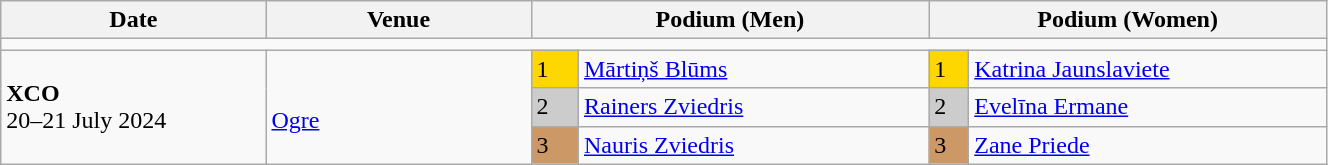<table class="wikitable" width=70%>
<tr>
<th>Date</th>
<th width=20%>Venue</th>
<th colspan=2 width=30%>Podium (Men)</th>
<th colspan=2 width=30%>Podium (Women)</th>
</tr>
<tr>
<td colspan=6></td>
</tr>
<tr>
<td rowspan=3><strong>XCO</strong> <br> 20–21 July 2024</td>
<td rowspan=3><br><a href='#'>Ogre</a></td>
<td bgcolor=FFD700>1</td>
<td><a href='#'>Mārtiņš Blūms</a></td>
<td bgcolor=FFD700>1</td>
<td><a href='#'>Katrina Jaunslaviete</a></td>
</tr>
<tr>
<td bgcolor=CCCCCC>2</td>
<td><a href='#'>Rainers Zviedris</a></td>
<td bgcolor=CCCCCC>2</td>
<td><a href='#'>Evelīna Ermane</a></td>
</tr>
<tr>
<td bgcolor=CC9966>3</td>
<td><a href='#'>Nauris Zviedris</a></td>
<td bgcolor=CC9966>3</td>
<td><a href='#'>Zane Priede</a></td>
</tr>
</table>
